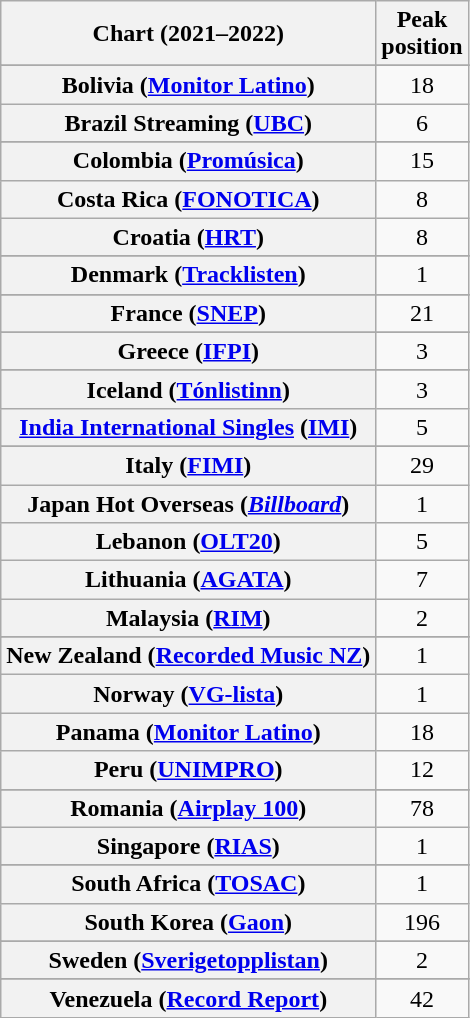<table class="wikitable sortable plainrowheaders" style="text-align:center">
<tr>
<th scope="col">Chart (2021–2022)</th>
<th scope="col">Peak<br>position</th>
</tr>
<tr>
</tr>
<tr>
</tr>
<tr>
</tr>
<tr>
</tr>
<tr>
</tr>
<tr>
<th scope="row">Bolivia (<a href='#'>Monitor Latino</a>)</th>
<td>18</td>
</tr>
<tr>
<th scope="row">Brazil Streaming (<a href='#'>UBC</a>)</th>
<td>6</td>
</tr>
<tr>
</tr>
<tr>
</tr>
<tr>
</tr>
<tr>
<th scope="row">Colombia (<a href='#'>Promúsica</a>)</th>
<td>15</td>
</tr>
<tr>
<th scope="row">Costa Rica (<a href='#'>FONOTICA</a>)</th>
<td>8</td>
</tr>
<tr>
<th scope="row">Croatia (<a href='#'>HRT</a>)</th>
<td>8</td>
</tr>
<tr>
</tr>
<tr>
</tr>
<tr>
<th scope="row">Denmark (<a href='#'>Tracklisten</a>)</th>
<td>1</td>
</tr>
<tr>
</tr>
<tr>
<th scope="row">France (<a href='#'>SNEP</a>)</th>
<td>21</td>
</tr>
<tr>
</tr>
<tr>
</tr>
<tr>
<th scope="row">Greece (<a href='#'>IFPI</a>)</th>
<td>3</td>
</tr>
<tr>
</tr>
<tr>
</tr>
<tr>
</tr>
<tr>
<th scope="row">Iceland (<a href='#'>Tónlistinn</a>)</th>
<td>3</td>
</tr>
<tr>
<th scope="row"><a href='#'>India International Singles</a> (<a href='#'>IMI</a>)</th>
<td>5</td>
</tr>
<tr>
</tr>
<tr>
<th scope="row">Italy (<a href='#'>FIMI</a>)</th>
<td>29</td>
</tr>
<tr>
<th scope="row">Japan Hot Overseas (<em><a href='#'>Billboard</a></em>)</th>
<td>1</td>
</tr>
<tr>
<th scope="row">Lebanon (<a href='#'>OLT20</a>)</th>
<td>5</td>
</tr>
<tr>
<th scope="row">Lithuania (<a href='#'>AGATA</a>)</th>
<td>7</td>
</tr>
<tr>
<th scope="row">Malaysia (<a href='#'>RIM</a>)</th>
<td>2</td>
</tr>
<tr>
</tr>
<tr>
</tr>
<tr>
<th scope="row">New Zealand (<a href='#'>Recorded Music NZ</a>)</th>
<td>1</td>
</tr>
<tr>
<th scope="row">Norway (<a href='#'>VG-lista</a>)</th>
<td>1</td>
</tr>
<tr>
<th scope="row">Panama (<a href='#'>Monitor Latino</a>)</th>
<td>18</td>
</tr>
<tr>
<th scope="row">Peru (<a href='#'>UNIMPRO</a>)</th>
<td>12</td>
</tr>
<tr>
</tr>
<tr>
<th scope="row">Romania (<a href='#'>Airplay 100</a>)</th>
<td>78</td>
</tr>
<tr>
<th scope="row">Singapore (<a href='#'>RIAS</a>)</th>
<td>1</td>
</tr>
<tr>
</tr>
<tr>
</tr>
<tr>
<th scope="row">South Africa (<a href='#'>TOSAC</a>)</th>
<td>1</td>
</tr>
<tr>
<th scope="row">South Korea (<a href='#'>Gaon</a>)</th>
<td>196</td>
</tr>
<tr>
</tr>
<tr>
<th scope="row">Sweden (<a href='#'>Sverigetopplistan</a>)</th>
<td>2</td>
</tr>
<tr>
</tr>
<tr>
</tr>
<tr>
</tr>
<tr>
</tr>
<tr>
</tr>
<tr>
</tr>
<tr>
</tr>
<tr>
<th scope="row">Venezuela (<a href='#'>Record Report</a>)</th>
<td>42</td>
</tr>
</table>
